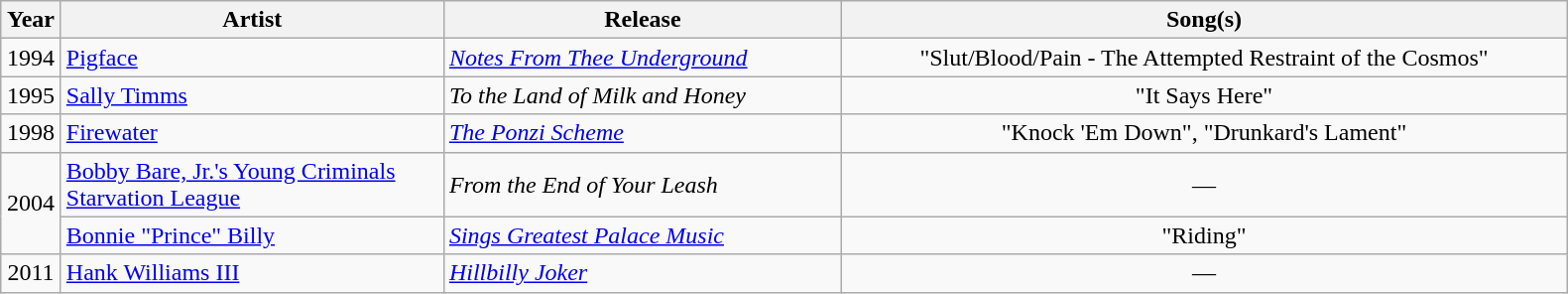<table class="wikitable">
<tr>
<th width="33">Year</th>
<th width="250">Artist</th>
<th width="260">Release</th>
<th width="480">Song(s)</th>
</tr>
<tr>
<td align="center">1994</td>
<td><a href='#'>Pigface</a></td>
<td><em><a href='#'>Notes From Thee Underground</a></em></td>
<td align="center">"Slut/Blood/Pain - The Attempted Restraint of the Cosmos"</td>
</tr>
<tr>
<td align="center">1995</td>
<td><a href='#'>Sally Timms</a></td>
<td><em>To the Land of Milk and Honey</em></td>
<td align="center">"It Says Here"</td>
</tr>
<tr>
<td align="center">1998</td>
<td><a href='#'>Firewater</a></td>
<td><em><a href='#'>The Ponzi Scheme</a></em></td>
<td align="center">"Knock 'Em Down", "Drunkard's Lament"</td>
</tr>
<tr>
<td align="center" rowspan="2">2004</td>
<td><a href='#'>Bobby Bare, Jr.'s Young Criminals Starvation League</a></td>
<td><em>From the End of Your Leash</em></td>
<td align="center">—</td>
</tr>
<tr>
<td><a href='#'>Bonnie "Prince" Billy</a></td>
<td><em><a href='#'>Sings Greatest Palace Music</a></em></td>
<td align="center">"Riding"</td>
</tr>
<tr>
<td align="center">2011</td>
<td><a href='#'>Hank Williams III</a></td>
<td><em><a href='#'>Hillbilly Joker</a></em></td>
<td align="center">—</td>
</tr>
</table>
